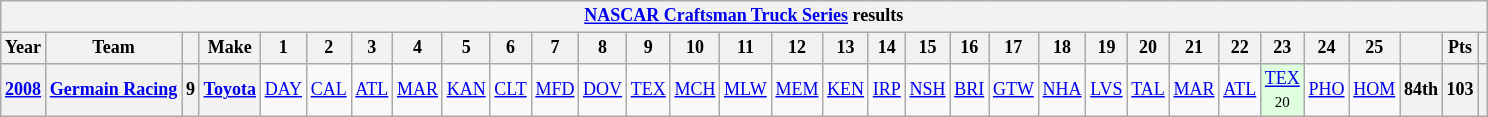<table class="wikitable" style="text-align:center; font-size:75%">
<tr>
<th colspan=45><a href='#'>NASCAR Craftsman Truck Series</a> results</th>
</tr>
<tr>
<th scope="col">Year</th>
<th scope="col">Team</th>
<th scope="col"></th>
<th scope="col">Make</th>
<th scope="col">1</th>
<th scope="col">2</th>
<th scope="col">3</th>
<th scope="col">4</th>
<th scope="col">5</th>
<th scope="col">6</th>
<th scope="col">7</th>
<th scope="col">8</th>
<th scope="col">9</th>
<th scope="col">10</th>
<th scope="col">11</th>
<th scope="col">12</th>
<th scope="col">13</th>
<th scope="col">14</th>
<th scope="col">15</th>
<th scope="col">16</th>
<th scope="col">17</th>
<th scope="col">18</th>
<th scope="col">19</th>
<th scope="col">20</th>
<th scope="col">21</th>
<th scope="col">22</th>
<th scope="col">23</th>
<th scope="col">24</th>
<th scope="col">25</th>
<th scope="col"></th>
<th scope="col">Pts</th>
<th scope="col"></th>
</tr>
<tr>
<th><a href='#'>2008</a></th>
<th><a href='#'>Germain Racing</a></th>
<th>9</th>
<th><a href='#'>Toyota</a></th>
<td><a href='#'>DAY</a></td>
<td><a href='#'>CAL</a></td>
<td><a href='#'>ATL</a></td>
<td><a href='#'>MAR</a></td>
<td><a href='#'>KAN</a></td>
<td><a href='#'>CLT</a></td>
<td><a href='#'>MFD</a></td>
<td><a href='#'>DOV</a></td>
<td><a href='#'>TEX</a></td>
<td><a href='#'>MCH</a></td>
<td><a href='#'>MLW</a></td>
<td><a href='#'>MEM</a></td>
<td><a href='#'>KEN</a></td>
<td><a href='#'>IRP</a></td>
<td><a href='#'>NSH</a></td>
<td><a href='#'>BRI</a></td>
<td><a href='#'>GTW</a></td>
<td><a href='#'>NHA</a></td>
<td><a href='#'>LVS</a></td>
<td><a href='#'>TAL</a></td>
<td><a href='#'>MAR</a></td>
<td><a href='#'>ATL</a></td>
<td style="background:#DFFFDF;"><a href='#'>TEX</a><br><small>20</small></td>
<td><a href='#'>PHO</a></td>
<td><a href='#'>HOM</a></td>
<th>84th</th>
<th>103</th>
<th></th>
</tr>
</table>
